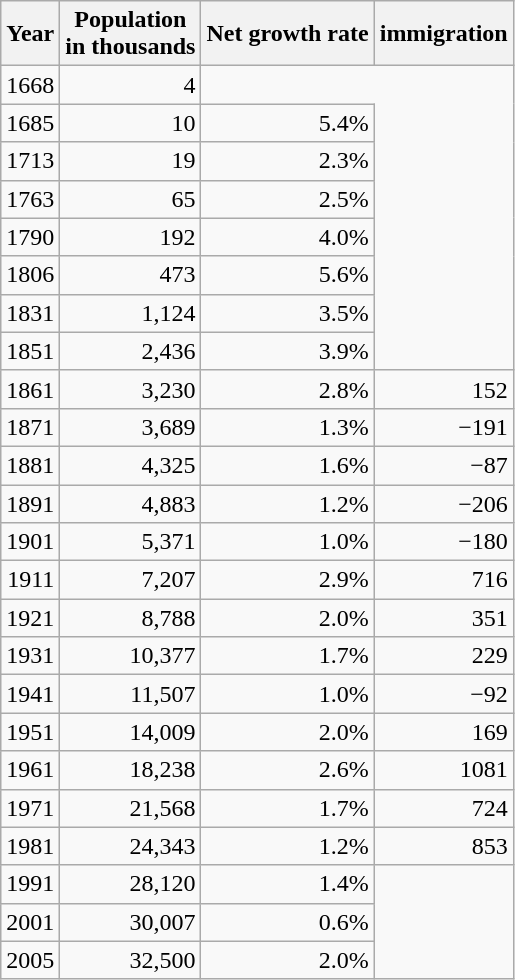<table class="wikitable sortable" style="text-align: right">
<tr>
<th>Year</th>
<th>Population<br>in thousands</th>
<th>Net growth rate</th>
<th>immigration</th>
</tr>
<tr>
<td>1668</td>
<td>4</td>
</tr>
<tr>
<td>1685</td>
<td>10</td>
<td>5.4%</td>
</tr>
<tr>
<td>1713</td>
<td>19</td>
<td>2.3%</td>
</tr>
<tr>
<td>1763</td>
<td>65</td>
<td>2.5%</td>
</tr>
<tr>
<td>1790</td>
<td>192</td>
<td>4.0%</td>
</tr>
<tr>
<td>1806</td>
<td>473</td>
<td>5.6%</td>
</tr>
<tr>
<td>1831</td>
<td>1,124</td>
<td>3.5%</td>
</tr>
<tr>
<td>1851</td>
<td>2,436</td>
<td>3.9%</td>
</tr>
<tr>
<td>1861</td>
<td>3,230</td>
<td>2.8%</td>
<td>152</td>
</tr>
<tr>
<td>1871</td>
<td>3,689</td>
<td>1.3%</td>
<td>−191</td>
</tr>
<tr>
<td>1881</td>
<td>4,325</td>
<td>1.6%</td>
<td>−87</td>
</tr>
<tr>
<td>1891</td>
<td>4,883</td>
<td>1.2%</td>
<td>−206</td>
</tr>
<tr>
<td>1901</td>
<td>5,371</td>
<td>1.0%</td>
<td>−180</td>
</tr>
<tr>
<td>1911</td>
<td>7,207</td>
<td>2.9%</td>
<td>716</td>
</tr>
<tr>
<td>1921</td>
<td>8,788</td>
<td>2.0%</td>
<td>351</td>
</tr>
<tr>
<td>1931</td>
<td>10,377</td>
<td>1.7%</td>
<td>229</td>
</tr>
<tr>
<td>1941</td>
<td>11,507</td>
<td>1.0%</td>
<td>−92</td>
</tr>
<tr>
<td>1951</td>
<td>14,009</td>
<td>2.0%</td>
<td>169</td>
</tr>
<tr>
<td>1961</td>
<td>18,238</td>
<td>2.6%</td>
<td>1081</td>
</tr>
<tr>
<td>1971</td>
<td>21,568</td>
<td>1.7%</td>
<td>724</td>
</tr>
<tr>
<td>1981</td>
<td>24,343</td>
<td>1.2%</td>
<td>853</td>
</tr>
<tr>
<td>1991</td>
<td>28,120</td>
<td>1.4%</td>
</tr>
<tr>
<td>2001</td>
<td>30,007</td>
<td>0.6%</td>
</tr>
<tr>
<td>2005</td>
<td>32,500</td>
<td>2.0%</td>
</tr>
</table>
